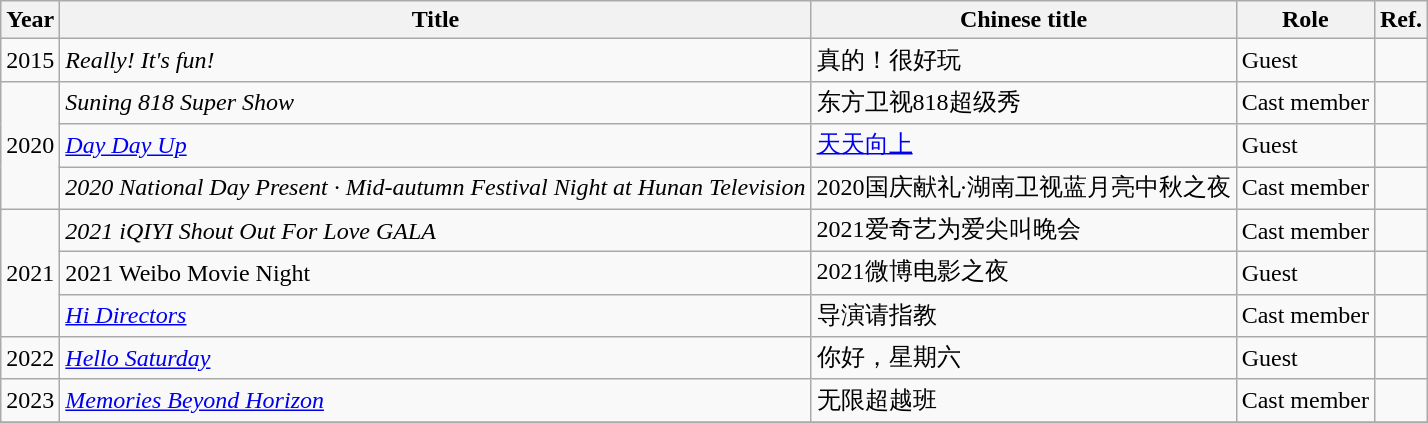<table class="wikitable sortable">
<tr>
<th>Year</th>
<th>Title</th>
<th>Chinese title</th>
<th>Role</th>
<th class="unsortable">Ref.</th>
</tr>
<tr>
<td rowspan=1>2015</td>
<td><em>Really! It's fun!</em></td>
<td>真的！很好玩</td>
<td>Guest</td>
<td></td>
</tr>
<tr>
<td rowspan="3">2020</td>
<td><em>Suning 818 Super Show</em></td>
<td>东方卫视818超级秀</td>
<td>Cast member</td>
<td></td>
</tr>
<tr>
<td><em><a href='#'>Day Day Up</a></em></td>
<td><a href='#'>天天向上</a></td>
<td>Guest</td>
<td></td>
</tr>
<tr>
<td><em>2020 National Day Present · Mid-autumn Festival Night at Hunan Television</em></td>
<td>2020国庆献礼·湖南卫视蓝月亮中秋之夜</td>
<td>Cast member</td>
<td></td>
</tr>
<tr>
<td rowspan="3">2021</td>
<td><em>2021 iQIYI Shout Out For Love GALA</em></td>
<td>2021爱奇艺为爱尖叫晚会</td>
<td>Cast member</td>
<td></td>
</tr>
<tr>
<td>2021 Weibo Movie Night</td>
<td>2021微博电影之夜</td>
<td>Guest</td>
<td></td>
</tr>
<tr>
<td><em><a href='#'>Hi Directors</a></em></td>
<td>导演请指教</td>
<td>Cast member</td>
<td></td>
</tr>
<tr>
<td>2022</td>
<td><em><a href='#'>Hello Saturday</a></em></td>
<td>你好，星期六</td>
<td>Guest</td>
<td></td>
</tr>
<tr>
<td>2023</td>
<td><em><a href='#'>Memories Beyond Horizon</a></em></td>
<td>无限超越班</td>
<td>Cast member</td>
<td></td>
</tr>
<tr>
</tr>
</table>
